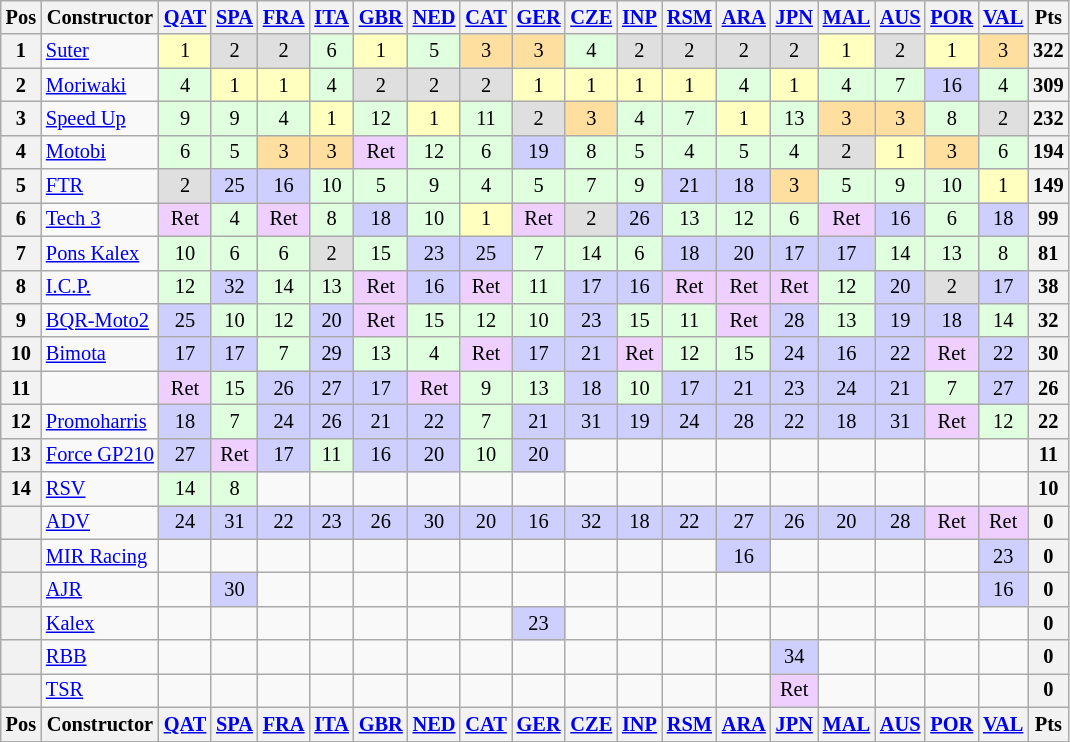<table class="wikitable" style="font-size:85%; text-align:center">
<tr valign="top">
<th valign="middle" scope-"col">Pos</th>
<th valign="middle" scope="col">Constructor</th>
<th><a href='#'>QAT</a><br></th>
<th><a href='#'>SPA</a><br></th>
<th><a href='#'>FRA</a><br></th>
<th><a href='#'>ITA</a><br></th>
<th><a href='#'>GBR</a><br></th>
<th><a href='#'>NED</a><br></th>
<th><a href='#'>CAT</a><br></th>
<th><a href='#'>GER</a><br></th>
<th><a href='#'>CZE</a><br></th>
<th><a href='#'>INP</a><br></th>
<th><a href='#'>RSM</a><br></th>
<th><a href='#'>ARA</a><br></th>
<th><a href='#'>JPN</a><br></th>
<th><a href='#'>MAL</a><br></th>
<th><a href='#'>AUS</a><br></th>
<th><a href='#'>POR</a><br></th>
<th><a href='#'>VAL</a><br></th>
<th valign="middle">Pts</th>
</tr>
<tr>
<th>1</th>
<td align="left"> <a href='#'>Suter</a></td>
<td style="background:#ffffbf;">1</td>
<td style="background:#DFDFDF;">2</td>
<td style="background:#DFDFDF;">2</td>
<td style="background:#DFFFDF;">6</td>
<td style="background:#ffffbf;">1</td>
<td style="background:#DFFFDF;">5</td>
<td style="background:#FFDF9F;">3</td>
<td style="background:#FFDF9F;">3</td>
<td style="background:#DFFFDF;">4</td>
<td style="background:#DFDFDF;">2</td>
<td style="background:#DFDFDF;">2</td>
<td style="background:#DFDFDF;">2</td>
<td style="background:#DFDFDF;">2</td>
<td style="background:#ffffbf;">1</td>
<td style="background:#DFDFDF;">2</td>
<td style="background:#ffffbf;">1</td>
<td style="background:#FFDF9F;">3</td>
<th>322</th>
</tr>
<tr>
<th>2</th>
<td align="left"> <a href='#'>Moriwaki</a></td>
<td style="background:#DFFFDF;">4</td>
<td style="background:#ffffbf;">1</td>
<td style="background:#ffffbf;">1</td>
<td style="background:#DFFFDF;">4</td>
<td style="background:#DFDFDF;">2</td>
<td style="background:#DFDFDF;">2</td>
<td style="background:#DFDFDF;">2</td>
<td style="background:#ffffbf;">1</td>
<td style="background:#ffffbf;">1</td>
<td style="background:#ffffbf;">1</td>
<td style="background:#ffffbf;">1</td>
<td style="background:#DFFFDF;">4</td>
<td style="background:#ffffbf;">1</td>
<td style="background:#DFFFDF;">4</td>
<td style="background:#DFFFDF;">7</td>
<td style="background:#CFCFFF;">16</td>
<td style="background:#DFFFDF;">4</td>
<th>309</th>
</tr>
<tr>
<th>3</th>
<td align="left"> <a href='#'>Speed Up</a></td>
<td style="background:#DFFFDF;">9</td>
<td style="background:#DFFFDF;">9</td>
<td style="background:#DFFFDF;">4</td>
<td style="background:#ffffbf;">1</td>
<td style="background:#DFFFDF;">12</td>
<td style="background:#ffffbf;">1</td>
<td style="background:#DFFFDF;">11</td>
<td style="background:#DFDFDF;">2</td>
<td style="background:#FFDF9F;">3</td>
<td style="background:#DFFFDF;">4</td>
<td style="background:#DFFFDF;">7</td>
<td style="background:#ffffbf;">1</td>
<td style="background:#DFFFDF;">13</td>
<td style="background:#FFDF9F;">3</td>
<td style="background:#FFDF9F;">3</td>
<td style="background:#DFFFDF;">8</td>
<td style="background:#DFDFDF;">2</td>
<th>232</th>
</tr>
<tr>
<th>4</th>
<td align="left"> <a href='#'>Motobi</a></td>
<td style="background:#DFFFDF;">6</td>
<td style="background:#DFFFDF;">5</td>
<td style="background:#FFDF9F;">3</td>
<td style="background:#FFDF9F;">3</td>
<td style="background:#efcfff;">Ret</td>
<td style="background:#DFFFDF;">12</td>
<td style="background:#DFFFDF;">6</td>
<td style="background:#CFCFFF;">19</td>
<td style="background:#DFFFDF;">8</td>
<td style="background:#DFFFDF;">5</td>
<td style="background:#DFFFDF;">4</td>
<td style="background:#DFFFDF;">5</td>
<td style="background:#DFFFDF;">4</td>
<td style="background:#DFDFDF;">2</td>
<td style="background:#ffffbf;">1</td>
<td style="background:#FFDF9F;">3</td>
<td style="background:#DFFFDF;">6</td>
<th>194</th>
</tr>
<tr>
<th>5</th>
<td align="left"> <a href='#'>FTR</a></td>
<td style="background:#DFDFDF;">2</td>
<td style="background:#CFCFFF;">25</td>
<td style="background:#CFCFFF;">16</td>
<td style="background:#DFFFDF;">10</td>
<td style="background:#DFFFDF;">5</td>
<td style="background:#DFFFDF;">9</td>
<td style="background:#DFFFDF;">4</td>
<td style="background:#DFFFDF;">5</td>
<td style="background:#DFFFDF;">7</td>
<td style="background:#DFFFDF;">9</td>
<td style="background:#CFCFFF;">21</td>
<td style="background:#CFCFFF;">18</td>
<td style="background:#FFDF9F;">3</td>
<td style="background:#DFFFDF;">5</td>
<td style="background:#DFFFDF;">9</td>
<td style="background:#DFFFDF;">10</td>
<td style="background:#ffffbf;">1</td>
<th>149</th>
</tr>
<tr>
<th>6</th>
<td align="left"> <a href='#'>Tech 3</a></td>
<td style="background:#efcfff;">Ret</td>
<td style="background:#DFFFDF;">4</td>
<td style="background:#efcfff;">Ret</td>
<td style="background:#DFFFDF;">8</td>
<td style="background:#CFCFFF;">18</td>
<td style="background:#DFFFDF;">10</td>
<td style="background:#ffffbf;">1</td>
<td style="background:#efcfff;">Ret</td>
<td style="background:#DFDFDF;">2</td>
<td style="background:#CFCFFF;">26</td>
<td style="background:#DFFFDF;">13</td>
<td style="background:#DFFFDF;">12</td>
<td style="background:#DFFFDF;">6</td>
<td style="background:#efcfff;">Ret</td>
<td style="background:#CFCFFF;">16</td>
<td style="background:#DFFFDF;">6</td>
<td style="background:#CFCFFF;">18</td>
<th>99</th>
</tr>
<tr>
<th>7</th>
<td align="left"> <a href='#'>Pons Kalex</a></td>
<td style="background:#DFFFDF;">10</td>
<td style="background:#DFFFDF;">6</td>
<td style="background:#DFFFDF;">6</td>
<td style="background:#DFDFDF;">2</td>
<td style="background:#DFFFDF;">15</td>
<td style="background:#CFCFFF;">23</td>
<td style="background:#CFCFFF;">25</td>
<td style="background:#DFFFDF;">7</td>
<td style="background:#DFFFDF;">14</td>
<td style="background:#DFFFDF;">6</td>
<td style="background:#CFCFFF;">18</td>
<td style="background:#CFCFFF;">20</td>
<td style="background:#CFCFFF;">17</td>
<td style="background:#CFCFFF;">17</td>
<td style="background:#DFFFDF;">14</td>
<td style="background:#DFFFDF;">13</td>
<td style="background:#DFFFDF;">8</td>
<th>81</th>
</tr>
<tr>
<th>8</th>
<td align="left"> <a href='#'>I.C.P.</a></td>
<td style="background:#DFFFDF;">12</td>
<td style="background:#CFCFFF;">32</td>
<td style="background:#DFFFDF;">14</td>
<td style="background:#DFFFDF;">13</td>
<td style="background:#efcfff;">Ret</td>
<td style="background:#CFCFFF;">16</td>
<td style="background:#efcfff;">Ret</td>
<td style="background:#DFFFDF;">11</td>
<td style="background:#CFCFFF;">17</td>
<td style="background:#CFCFFF;">16</td>
<td style="background:#efcfff;">Ret</td>
<td style="background:#efcfff;">Ret</td>
<td style="background:#efcfff;">Ret</td>
<td style="background:#DFFFDF;">12</td>
<td style="background:#CFCFFF;">20</td>
<td style="background:#DFDFDF;">2</td>
<td style="background:#CFCFFF;">17</td>
<th>38</th>
</tr>
<tr>
<th>9</th>
<td align="left"> <a href='#'>BQR-Moto2</a></td>
<td style="background:#CFCFFF;">25</td>
<td style="background:#DFFFDF;">10</td>
<td style="background:#DFFFDF;">12</td>
<td style="background:#CFCFFF;">20</td>
<td style="background:#efcfff;">Ret</td>
<td style="background:#DFFFDF;">15</td>
<td style="background:#DFFFDF;">12</td>
<td style="background:#DFFFDF;">10</td>
<td style="background:#CFCFFF;">23</td>
<td style="background:#DFFFDF;">15</td>
<td style="background:#DFFFDF;">11</td>
<td style="background:#efcfff;">Ret</td>
<td style="background:#CFCFFF;">28</td>
<td style="background:#DFFFDF;">13</td>
<td style="background:#CFCFFF;">19</td>
<td style="background:#CFCFFF;">18</td>
<td style="background:#DFFFDF;">14</td>
<th>32</th>
</tr>
<tr>
<th>10</th>
<td align="left"> <a href='#'>Bimota</a></td>
<td style="background:#CFCFFF;">17</td>
<td style="background:#CFCFFF;">17</td>
<td style="background:#DFFFDF;">7</td>
<td style="background:#CFCFFF;">29</td>
<td style="background:#DFFFDF;">13</td>
<td style="background:#DFFFDF;">4</td>
<td style="background:#efcfff;">Ret</td>
<td style="background:#CFCFFF;">17</td>
<td style="background:#CFCFFF;">21</td>
<td style="background:#efcfff;">Ret</td>
<td style="background:#DFFFDF;">12</td>
<td style="background:#DFFFDF;">15</td>
<td style="background:#CFCFFF;">24</td>
<td style="background:#CFCFFF;">16</td>
<td style="background:#CFCFFF;">22</td>
<td style="background:#efcfff;">Ret</td>
<td style="background:#CFCFFF;">22</td>
<th>30</th>
</tr>
<tr>
<th>11</th>
<td align="left"></td>
<td style="background:#efcfff;">Ret</td>
<td style="background:#DFFFDF;">15</td>
<td style="background:#CFCFFF;">26</td>
<td style="background:#CFCFFF;">27</td>
<td style="background:#CFCFFF;">17</td>
<td style="background:#efcfff;">Ret</td>
<td style="background:#DFFFDF;">9</td>
<td style="background:#DFFFDF;">13</td>
<td style="background:#CFCFFF;">18</td>
<td style="background:#DFFFDF;">10</td>
<td style="background:#CFCFFF;">17</td>
<td style="background:#CFCFFF;">21</td>
<td style="background:#CFCFFF;">23</td>
<td style="background:#CFCFFF;">24</td>
<td style="background:#CFCFFF;">21</td>
<td style="background:#DFFFDF;">7</td>
<td style="background:#CFCFFF;">27</td>
<th>26</th>
</tr>
<tr>
<th>12</th>
<td align="left"> <a href='#'>Promoharris</a></td>
<td style="background:#CFCFFF;">18</td>
<td style="background:#DFFFDF;">7</td>
<td style="background:#CFCFFF;">24</td>
<td style="background:#CFCFFF;">26</td>
<td style="background:#CFCFFF;">21</td>
<td style="background:#CFCFFF;">22</td>
<td style="background:#DFFFDF;">7</td>
<td style="background:#CFCFFF;">21</td>
<td style="background:#CFCFFF;">31</td>
<td style="background:#CFCFFF;">19</td>
<td style="background:#CFCFFF;">24</td>
<td style="background:#CFCFFF;">28</td>
<td style="background:#CFCFFF;">22</td>
<td style="background:#CFCFFF;">18</td>
<td style="background:#CFCFFF;">31</td>
<td style="background:#efcfff;">Ret</td>
<td style="background:#DFFFDF;">12</td>
<th>22</th>
</tr>
<tr>
<th>13</th>
<td align="left"> <a href='#'>Force GP210</a></td>
<td style="background:#CFCFFF;">27</td>
<td style="background:#efcfff;">Ret</td>
<td style="background:#CFCFFF;">17</td>
<td style="background:#DFFFDF;">11</td>
<td style="background:#CFCFFF;">16</td>
<td style="background:#CFCFFF;">20</td>
<td style="background:#DFFFDF;">10</td>
<td style="background:#CFCFFF;">20</td>
<td></td>
<td></td>
<td></td>
<td></td>
<td></td>
<td></td>
<td></td>
<td></td>
<td></td>
<th>11</th>
</tr>
<tr>
<th>14</th>
<td align="left"> <a href='#'>RSV</a></td>
<td style="background:#DFFFDF;">14</td>
<td style="background:#DFFFDF;">8</td>
<td></td>
<td></td>
<td></td>
<td></td>
<td></td>
<td></td>
<td></td>
<td></td>
<td></td>
<td></td>
<td></td>
<td></td>
<td></td>
<td></td>
<td></td>
<th>10</th>
</tr>
<tr>
<th></th>
<td align="left"> <a href='#'>ADV</a></td>
<td style="background:#CFCFFF;">24</td>
<td style="background:#CFCFFF;">31</td>
<td style="background:#CFCFFF;">22</td>
<td style="background:#CFCFFF;">23</td>
<td style="background:#CFCFFF;">26</td>
<td style="background:#CFCFFF;">30</td>
<td style="background:#CFCFFF;">20</td>
<td style="background:#CFCFFF;">16</td>
<td style="background:#CFCFFF;">32</td>
<td style="background:#CFCFFF;">18</td>
<td style="background:#CFCFFF;">22</td>
<td style="background:#CFCFFF;">27</td>
<td style="background:#CFCFFF;">26</td>
<td style="background:#CFCFFF;">20</td>
<td style="background:#CFCFFF;">28</td>
<td style="background:#efcfff;">Ret</td>
<td style="background:#efcfff;">Ret</td>
<th>0</th>
</tr>
<tr>
<th></th>
<td align="left"> <a href='#'>MIR Racing</a></td>
<td></td>
<td></td>
<td></td>
<td></td>
<td></td>
<td></td>
<td></td>
<td></td>
<td></td>
<td></td>
<td></td>
<td style="background:#CFCFFF;">16</td>
<td></td>
<td></td>
<td></td>
<td></td>
<td style="background:#CFCFFF;">23</td>
<th>0</th>
</tr>
<tr>
<th></th>
<td align="left"> <a href='#'>AJR</a></td>
<td></td>
<td style="background:#CFCFFF;">30</td>
<td></td>
<td></td>
<td></td>
<td></td>
<td></td>
<td></td>
<td></td>
<td></td>
<td></td>
<td></td>
<td></td>
<td></td>
<td></td>
<td></td>
<td style="background:#CFCFFF;">16</td>
<th>0</th>
</tr>
<tr>
<th></th>
<td align="left"> <a href='#'>Kalex</a></td>
<td></td>
<td></td>
<td></td>
<td></td>
<td></td>
<td></td>
<td></td>
<td style="background:#CFCFFF;">23</td>
<td></td>
<td></td>
<td></td>
<td></td>
<td></td>
<td></td>
<td></td>
<td></td>
<td></td>
<th>0</th>
</tr>
<tr>
<th></th>
<td align="left"> <a href='#'>RBB</a></td>
<td></td>
<td></td>
<td></td>
<td></td>
<td></td>
<td></td>
<td></td>
<td></td>
<td></td>
<td></td>
<td></td>
<td></td>
<td style="background:#CFCFFF;">34</td>
<td></td>
<td></td>
<td></td>
<td></td>
<th>0</th>
</tr>
<tr>
<th></th>
<td align="left"> <a href='#'>TSR</a></td>
<td></td>
<td></td>
<td></td>
<td></td>
<td></td>
<td></td>
<td></td>
<td></td>
<td></td>
<td></td>
<td></td>
<td></td>
<td style="background:#efcfff;">Ret</td>
<td></td>
<td></td>
<td></td>
<td></td>
<th>0</th>
</tr>
<tr valign="top">
<th valign="middle">Pos</th>
<th valign="middle">Constructor</th>
<th><a href='#'>QAT</a><br></th>
<th><a href='#'>SPA</a><br></th>
<th><a href='#'>FRA</a><br></th>
<th><a href='#'>ITA</a><br></th>
<th><a href='#'>GBR</a><br></th>
<th><a href='#'>NED</a><br></th>
<th><a href='#'>CAT</a><br></th>
<th><a href='#'>GER</a><br></th>
<th><a href='#'>CZE</a><br></th>
<th><a href='#'>INP</a><br></th>
<th><a href='#'>RSM</a><br></th>
<th><a href='#'>ARA</a><br></th>
<th><a href='#'>JPN</a><br></th>
<th><a href='#'>MAL</a><br></th>
<th><a href='#'>AUS</a><br></th>
<th><a href='#'>POR</a><br></th>
<th><a href='#'>VAL</a><br></th>
<th valign="middle">Pts</th>
</tr>
</table>
